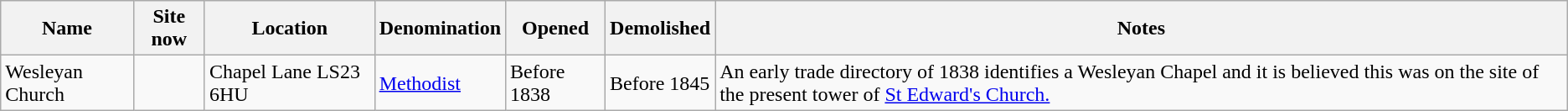<table class="wikitable sortable">
<tr>
<th>Name</th>
<th class="unsortable">Site now</th>
<th>Location</th>
<th>Denomination</th>
<th>Opened</th>
<th>Demolished</th>
<th class="unsortable">Notes</th>
</tr>
<tr>
<td>Wesleyan Church</td>
<td></td>
<td>Chapel Lane LS23 6HU</td>
<td><a href='#'>Methodist</a></td>
<td>Before 1838</td>
<td>Before 1845</td>
<td>An early trade directory of 1838 identifies a Wesleyan Chapel and it is believed this was on the site of the present tower of <a href='#'>St Edward's Church.</a></td>
</tr>
</table>
